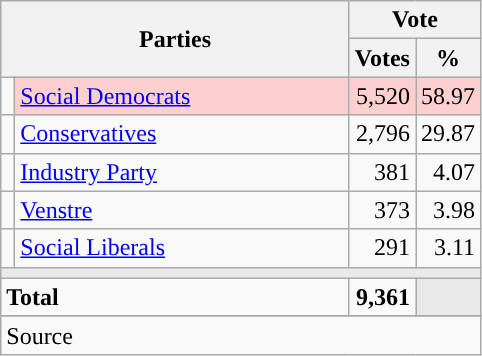<table class="wikitable" style="text-align:right;">
<tr>
<th style="text-align:centre;" rowspan="2" colspan="2" width="225">Parties</th>
<th colspan="3">Vote</th>
</tr>
<tr>
<th width="15">Votes</th>
<th width="15">%</th>
</tr>
<tr>
<td width="2" style="color:inherit;background:"></td>
<td bgcolor=#fbd0ce  align="left"><a href='#'>Social Democrats</a></td>
<td bgcolor=#fbd0ce>5,520</td>
<td bgcolor=#fbd0ce>58.97</td>
</tr>
<tr>
<td width="2" style="color:inherit;background:"></td>
<td align="left"><a href='#'>Conservatives</a></td>
<td>2,796</td>
<td>29.87</td>
</tr>
<tr>
<td width="2" style="color:inherit;background:"></td>
<td align="left"><a href='#'>Industry Party</a></td>
<td>381</td>
<td>4.07</td>
</tr>
<tr>
<td width="2" style="color:inherit;background:"></td>
<td align="left"><a href='#'>Venstre</a></td>
<td>373</td>
<td>3.98</td>
</tr>
<tr>
<td width="2" style="color:inherit;background:"></td>
<td align="left"><a href='#'>Social Liberals</a></td>
<td>291</td>
<td>3.11</td>
</tr>
<tr>
<td colspan="7" bgcolor="#E9E9E9"></td>
</tr>
<tr>
<td align="left" colspan="2"><strong>Total</strong></td>
<td><strong>9,361</strong></td>
<td bgcolor="#E9E9E9" colspan="2"></td>
</tr>
<tr>
</tr>
<tr>
<td align="left" colspan="6">Source</td>
</tr>
</table>
